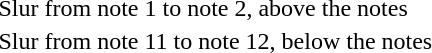<table>
<tr style="vertical-align: top;">
<td></td>
<td>Slur from note 1 to note 2, above the notes</td>
</tr>
<tr style="vertical-align: top;">
<td></td>
<td>Slur from note 11 to note 12, below the notes</td>
</tr>
</table>
